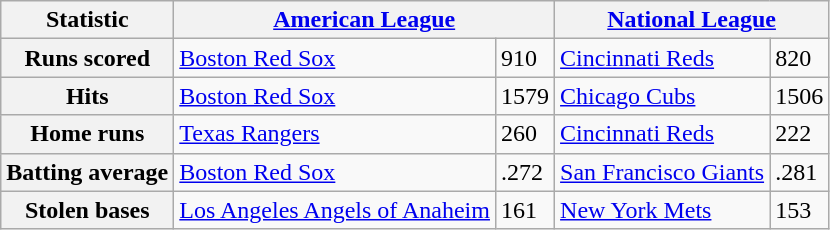<table class="wikitable">
<tr>
<th>Statistic</th>
<th colspan="2"><a href='#'>American League</a></th>
<th colspan="2"><a href='#'>National League</a></th>
</tr>
<tr>
<th>Runs scored</th>
<td><a href='#'>Boston Red Sox</a></td>
<td>910</td>
<td><a href='#'>Cincinnati Reds</a></td>
<td>820</td>
</tr>
<tr>
<th>Hits</th>
<td><a href='#'>Boston Red Sox</a></td>
<td>1579</td>
<td><a href='#'>Chicago Cubs</a></td>
<td>1506</td>
</tr>
<tr>
<th>Home runs</th>
<td><a href='#'>Texas Rangers</a></td>
<td>260</td>
<td><a href='#'>Cincinnati Reds</a></td>
<td>222</td>
</tr>
<tr>
<th>Batting average</th>
<td><a href='#'>Boston Red Sox</a></td>
<td>.272</td>
<td><a href='#'>San Francisco Giants</a></td>
<td>.281</td>
</tr>
<tr>
<th>Stolen bases</th>
<td><a href='#'>Los Angeles Angels of Anaheim</a></td>
<td>161</td>
<td><a href='#'>New York Mets</a></td>
<td>153</td>
</tr>
</table>
